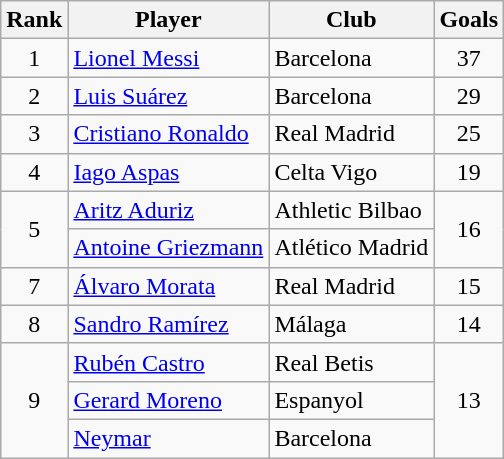<table class="wikitable" style="text-align:center">
<tr>
<th>Rank</th>
<th>Player</th>
<th>Club</th>
<th>Goals</th>
</tr>
<tr>
<td>1</td>
<td align="left"> <a href='#'>Lionel Messi</a></td>
<td align="left">Barcelona</td>
<td>37</td>
</tr>
<tr>
<td>2</td>
<td align="left"> <a href='#'>Luis Suárez</a></td>
<td align="left">Barcelona</td>
<td>29</td>
</tr>
<tr>
<td>3</td>
<td align="left"> <a href='#'>Cristiano Ronaldo</a></td>
<td align="left">Real Madrid</td>
<td>25</td>
</tr>
<tr>
<td>4</td>
<td align="left"> <a href='#'>Iago Aspas</a></td>
<td align="left">Celta Vigo</td>
<td>19</td>
</tr>
<tr>
<td rowspan="2">5</td>
<td align="left"> <a href='#'>Aritz Aduriz</a></td>
<td align="left">Athletic Bilbao</td>
<td rowspan="2">16</td>
</tr>
<tr>
<td align="left"> <a href='#'>Antoine Griezmann</a></td>
<td align="left">Atlético Madrid</td>
</tr>
<tr>
<td>7</td>
<td align="left"> <a href='#'>Álvaro Morata</a></td>
<td align="left">Real Madrid</td>
<td>15</td>
</tr>
<tr>
<td>8</td>
<td align="left"> <a href='#'>Sandro Ramírez</a></td>
<td align="left">Málaga</td>
<td>14</td>
</tr>
<tr>
<td rowspan="3">9</td>
<td align="left"> <a href='#'>Rubén Castro</a></td>
<td align="left">Real Betis</td>
<td rowspan="3">13</td>
</tr>
<tr>
<td align="left"> <a href='#'>Gerard Moreno</a></td>
<td align="left">Espanyol</td>
</tr>
<tr>
<td align="left"> <a href='#'>Neymar</a></td>
<td align="left">Barcelona</td>
</tr>
</table>
